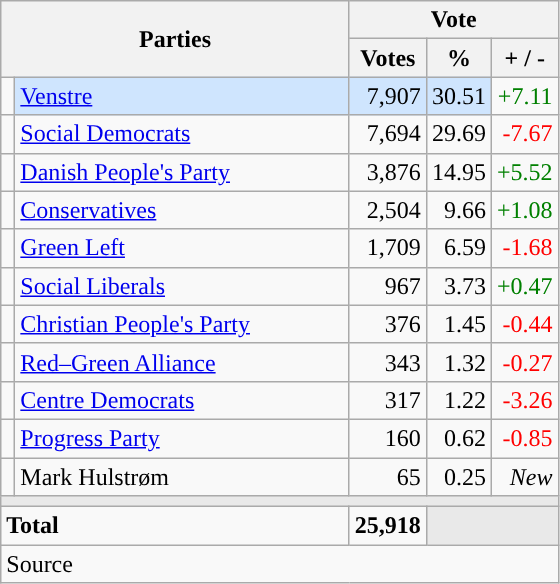<table class="wikitable" style="text-align:right;">
<tr>
<th style="text-align:centre;" rowspan="2" colspan="2" width="225">Parties</th>
<th colspan="3">Vote</th>
</tr>
<tr>
<th width="15">Votes</th>
<th width="15">%</th>
<th width="15">+ / -</th>
</tr>
<tr>
<td width="2" style="color:inherit;background:"></td>
<td bgcolor=#cfe5fe  align="left"><a href='#'>Venstre</a></td>
<td bgcolor=#cfe5fe>7,907</td>
<td bgcolor=#cfe5fe>30.51</td>
<td style=color:green;>+7.11</td>
</tr>
<tr>
<td width="2" style="color:inherit;background:"></td>
<td align="left"><a href='#'>Social Democrats</a></td>
<td>7,694</td>
<td>29.69</td>
<td style=color:red;>-7.67</td>
</tr>
<tr>
<td width="2" style="color:inherit;background:"></td>
<td align="left"><a href='#'>Danish People's Party</a></td>
<td>3,876</td>
<td>14.95</td>
<td style=color:green;>+5.52</td>
</tr>
<tr>
<td width="2" style="color:inherit;background:"></td>
<td align="left"><a href='#'>Conservatives</a></td>
<td>2,504</td>
<td>9.66</td>
<td style=color:green;>+1.08</td>
</tr>
<tr>
<td width="2" style="color:inherit;background:"></td>
<td align="left"><a href='#'>Green Left</a></td>
<td>1,709</td>
<td>6.59</td>
<td style=color:red;>-1.68</td>
</tr>
<tr>
<td width="2" style="color:inherit;background:"></td>
<td align="left"><a href='#'>Social Liberals</a></td>
<td>967</td>
<td>3.73</td>
<td style=color:green;>+0.47</td>
</tr>
<tr>
<td width="2" style="color:inherit;background:"></td>
<td align="left"><a href='#'>Christian People's Party</a></td>
<td>376</td>
<td>1.45</td>
<td style=color:red;>-0.44</td>
</tr>
<tr>
<td width="2" style="color:inherit;background:"></td>
<td align="left"><a href='#'>Red–Green Alliance</a></td>
<td>343</td>
<td>1.32</td>
<td style=color:red;>-0.27</td>
</tr>
<tr>
<td width="2" style="color:inherit;background:"></td>
<td align="left"><a href='#'>Centre Democrats</a></td>
<td>317</td>
<td>1.22</td>
<td style=color:red;>-3.26</td>
</tr>
<tr>
<td width="2" style="color:inherit;background:"></td>
<td align="left"><a href='#'>Progress Party</a></td>
<td>160</td>
<td>0.62</td>
<td style=color:red;>-0.85</td>
</tr>
<tr>
<td width="2" style="color:inherit;background:"></td>
<td align="left">Mark Hulstrøm</td>
<td>65</td>
<td>0.25</td>
<td><em>New</em></td>
</tr>
<tr>
<td colspan="7" bgcolor="#E9E9E9"></td>
</tr>
<tr>
<td align="left" colspan="2"><strong>Total</strong></td>
<td><strong>25,918</strong></td>
<td bgcolor="#E9E9E9" colspan="2"></td>
</tr>
<tr>
<td align="left" colspan="6">Source</td>
</tr>
</table>
